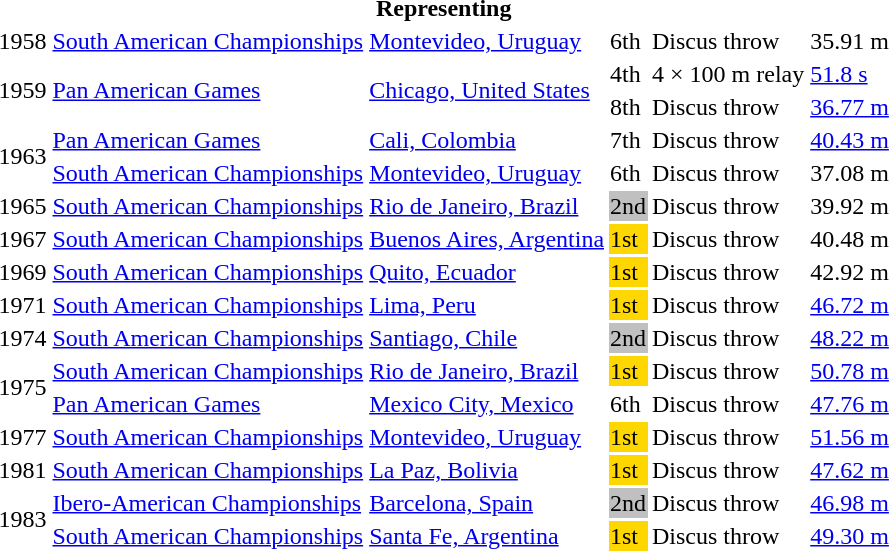<table>
<tr>
<th colspan=6>Representing </th>
</tr>
<tr>
<td>1958</td>
<td><a href='#'>South American Championships</a></td>
<td><a href='#'>Montevideo, Uruguay</a></td>
<td>6th</td>
<td>Discus throw</td>
<td>35.91 m</td>
</tr>
<tr>
<td rowspan=2>1959</td>
<td rowspan=2><a href='#'>Pan American Games</a></td>
<td rowspan=2><a href='#'>Chicago, United States</a></td>
<td>4th</td>
<td>4 × 100 m relay</td>
<td><a href='#'>51.8 s</a></td>
</tr>
<tr>
<td>8th</td>
<td>Discus throw</td>
<td><a href='#'>36.77 m</a></td>
</tr>
<tr>
<td rowspan=2>1963</td>
<td><a href='#'>Pan American Games</a></td>
<td><a href='#'>Cali, Colombia</a></td>
<td>7th</td>
<td>Discus throw</td>
<td><a href='#'>40.43 m</a></td>
</tr>
<tr>
<td><a href='#'>South American Championships</a></td>
<td><a href='#'>Montevideo, Uruguay</a></td>
<td>6th</td>
<td>Discus throw</td>
<td>37.08 m</td>
</tr>
<tr>
<td>1965</td>
<td><a href='#'>South American Championships</a></td>
<td><a href='#'>Rio de Janeiro, Brazil</a></td>
<td bgcolor=silver>2nd</td>
<td>Discus throw</td>
<td>39.92 m</td>
</tr>
<tr>
<td>1967</td>
<td><a href='#'>South American Championships</a></td>
<td><a href='#'>Buenos Aires, Argentina</a></td>
<td bgcolor=gold>1st</td>
<td>Discus throw</td>
<td>40.48 m</td>
</tr>
<tr>
<td>1969</td>
<td><a href='#'>South American Championships</a></td>
<td><a href='#'>Quito, Ecuador</a></td>
<td bgcolor=gold>1st</td>
<td>Discus throw</td>
<td>42.92 m</td>
</tr>
<tr>
<td>1971</td>
<td><a href='#'>South American Championships</a></td>
<td><a href='#'>Lima, Peru</a></td>
<td bgcolor=gold>1st</td>
<td>Discus throw</td>
<td><a href='#'>46.72 m</a></td>
</tr>
<tr>
<td>1974</td>
<td><a href='#'>South American Championships</a></td>
<td><a href='#'>Santiago, Chile</a></td>
<td bgcolor=silver>2nd</td>
<td>Discus throw</td>
<td><a href='#'>48.22 m</a></td>
</tr>
<tr>
<td rowspan=2>1975</td>
<td><a href='#'>South American Championships</a></td>
<td><a href='#'>Rio de Janeiro, Brazil</a></td>
<td bgcolor=gold>1st</td>
<td>Discus throw</td>
<td><a href='#'>50.78 m</a></td>
</tr>
<tr>
<td><a href='#'>Pan American Games</a></td>
<td><a href='#'>Mexico City, Mexico</a></td>
<td>6th</td>
<td>Discus throw</td>
<td><a href='#'>47.76 m</a></td>
</tr>
<tr>
<td>1977</td>
<td><a href='#'>South American Championships</a></td>
<td><a href='#'>Montevideo, Uruguay</a></td>
<td bgcolor=gold>1st</td>
<td>Discus throw</td>
<td><a href='#'>51.56 m</a></td>
</tr>
<tr>
<td>1981</td>
<td><a href='#'>South American Championships</a></td>
<td><a href='#'>La Paz, Bolivia</a></td>
<td bgcolor=gold>1st</td>
<td>Discus throw</td>
<td><a href='#'>47.62 m</a></td>
</tr>
<tr>
<td rowspan=2>1983</td>
<td><a href='#'>Ibero-American Championships</a></td>
<td><a href='#'>Barcelona, Spain</a></td>
<td bgcolor=silver>2nd</td>
<td>Discus throw</td>
<td><a href='#'>46.98 m</a></td>
</tr>
<tr>
<td><a href='#'>South American Championships</a></td>
<td><a href='#'>Santa Fe, Argentina</a></td>
<td bgcolor=gold>1st</td>
<td>Discus throw</td>
<td><a href='#'>49.30 m</a></td>
</tr>
</table>
